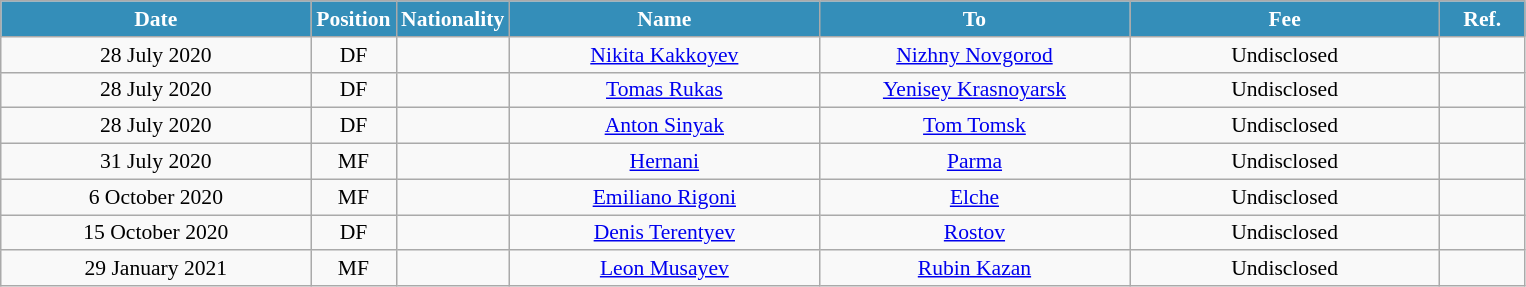<table class="wikitable"  style="text-align:center; font-size:90%; ">
<tr>
<th style="background:#348EB9; color:white; width:200px;">Date</th>
<th style="background:#348EB9; color:white; width:50px;">Position</th>
<th style="background:#348EB9; color:white; width:50px;">Nationality</th>
<th style="background:#348EB9; color:white; width:200px;">Name</th>
<th style="background:#348EB9; color:white; width:200px;">To</th>
<th style="background:#348EB9; color:white; width:200px;">Fee</th>
<th style="background:#348EB9; color:white; width:50px;">Ref.</th>
</tr>
<tr>
<td>28 July 2020</td>
<td>DF</td>
<td></td>
<td><a href='#'>Nikita Kakkoyev</a></td>
<td><a href='#'>Nizhny Novgorod</a></td>
<td>Undisclosed</td>
<td></td>
</tr>
<tr>
<td>28 July 2020</td>
<td>DF</td>
<td></td>
<td><a href='#'>Tomas Rukas</a></td>
<td><a href='#'>Yenisey Krasnoyarsk</a></td>
<td>Undisclosed</td>
<td></td>
</tr>
<tr>
<td>28 July 2020</td>
<td>DF</td>
<td></td>
<td><a href='#'>Anton Sinyak</a></td>
<td><a href='#'>Tom Tomsk</a></td>
<td>Undisclosed</td>
<td></td>
</tr>
<tr>
<td>31 July 2020</td>
<td>MF</td>
<td></td>
<td><a href='#'>Hernani</a></td>
<td><a href='#'>Parma</a></td>
<td>Undisclosed</td>
<td></td>
</tr>
<tr>
<td>6 October 2020</td>
<td>MF</td>
<td></td>
<td><a href='#'>Emiliano Rigoni</a></td>
<td><a href='#'>Elche</a></td>
<td>Undisclosed</td>
<td></td>
</tr>
<tr>
<td>15 October 2020</td>
<td>DF</td>
<td></td>
<td><a href='#'>Denis Terentyev</a></td>
<td><a href='#'>Rostov</a></td>
<td>Undisclosed</td>
<td></td>
</tr>
<tr>
<td>29 January 2021</td>
<td>MF</td>
<td></td>
<td><a href='#'>Leon Musayev</a></td>
<td><a href='#'>Rubin Kazan</a></td>
<td>Undisclosed</td>
<td></td>
</tr>
</table>
